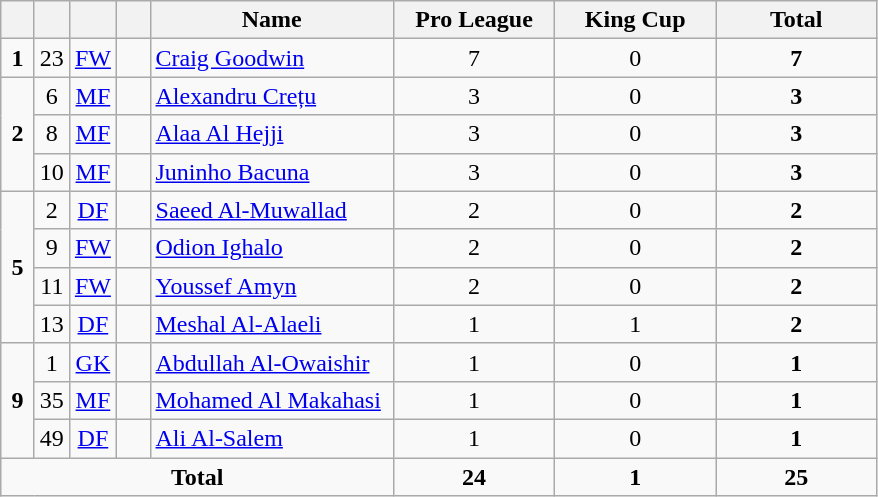<table class="wikitable" style="text-align:center">
<tr>
<th width=15></th>
<th width=15></th>
<th width=15></th>
<th width=15></th>
<th width=155>Name</th>
<th width=100>Pro League</th>
<th width=100>King Cup</th>
<th width=100>Total</th>
</tr>
<tr>
<td><strong>1</strong></td>
<td>23</td>
<td><a href='#'>FW</a></td>
<td></td>
<td align=left><a href='#'>Craig Goodwin</a></td>
<td>7</td>
<td>0</td>
<td><strong>7</strong></td>
</tr>
<tr>
<td rowspan=3><strong>2</strong></td>
<td>6</td>
<td><a href='#'>MF</a></td>
<td></td>
<td align=left><a href='#'>Alexandru Crețu</a></td>
<td>3</td>
<td>0</td>
<td><strong>3</strong></td>
</tr>
<tr>
<td>8</td>
<td><a href='#'>MF</a></td>
<td></td>
<td align=left><a href='#'>Alaa Al Hejji</a></td>
<td>3</td>
<td>0</td>
<td><strong>3</strong></td>
</tr>
<tr>
<td>10</td>
<td><a href='#'>MF</a></td>
<td></td>
<td align=left><a href='#'>Juninho Bacuna</a></td>
<td>3</td>
<td>0</td>
<td><strong>3</strong></td>
</tr>
<tr>
<td rowspan=4><strong>5</strong></td>
<td>2</td>
<td><a href='#'>DF</a></td>
<td></td>
<td align=left><a href='#'>Saeed Al-Muwallad</a></td>
<td>2</td>
<td>0</td>
<td><strong>2</strong></td>
</tr>
<tr>
<td>9</td>
<td><a href='#'>FW</a></td>
<td></td>
<td align=left><a href='#'>Odion Ighalo</a></td>
<td>2</td>
<td>0</td>
<td><strong>2</strong></td>
</tr>
<tr>
<td>11</td>
<td><a href='#'>FW</a></td>
<td></td>
<td align=left><a href='#'>Youssef Amyn</a></td>
<td>2</td>
<td>0</td>
<td><strong>2</strong></td>
</tr>
<tr>
<td>13</td>
<td><a href='#'>DF</a></td>
<td></td>
<td align=left><a href='#'>Meshal Al-Alaeli</a></td>
<td>1</td>
<td>1</td>
<td><strong>2</strong></td>
</tr>
<tr>
<td rowspan=3><strong>9</strong></td>
<td>1</td>
<td><a href='#'>GK</a></td>
<td></td>
<td align=left><a href='#'>Abdullah Al-Owaishir</a></td>
<td>1</td>
<td>0</td>
<td><strong>1</strong></td>
</tr>
<tr>
<td>35</td>
<td><a href='#'>MF</a></td>
<td></td>
<td align=left><a href='#'>Mohamed Al Makahasi</a></td>
<td>1</td>
<td>0</td>
<td><strong>1</strong></td>
</tr>
<tr>
<td>49</td>
<td><a href='#'>DF</a></td>
<td></td>
<td align=left><a href='#'>Ali Al-Salem</a></td>
<td>1</td>
<td>0</td>
<td><strong>1</strong></td>
</tr>
<tr>
<td colspan=5><strong>Total</strong></td>
<td><strong>24</strong></td>
<td><strong>1</strong></td>
<td><strong>25</strong></td>
</tr>
</table>
